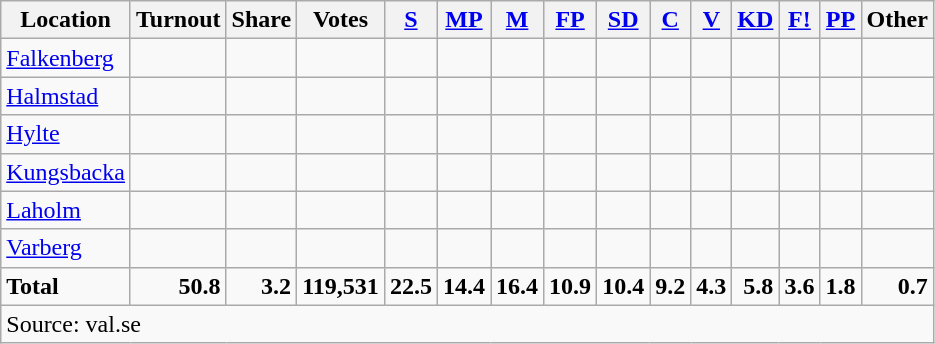<table class="wikitable sortable" style=text-align:right>
<tr>
<th>Location</th>
<th>Turnout</th>
<th>Share</th>
<th>Votes</th>
<th><a href='#'>S</a></th>
<th><a href='#'>MP</a></th>
<th><a href='#'>M</a></th>
<th><a href='#'>FP</a></th>
<th><a href='#'>SD</a></th>
<th><a href='#'>C</a></th>
<th><a href='#'>V</a></th>
<th><a href='#'>KD</a></th>
<th><a href='#'>F!</a></th>
<th><a href='#'>PP</a></th>
<th>Other</th>
</tr>
<tr>
<td align=left><a href='#'>Falkenberg</a></td>
<td></td>
<td></td>
<td></td>
<td></td>
<td></td>
<td></td>
<td></td>
<td></td>
<td></td>
<td></td>
<td></td>
<td></td>
<td></td>
<td></td>
</tr>
<tr>
<td align=left><a href='#'>Halmstad</a></td>
<td></td>
<td></td>
<td></td>
<td></td>
<td></td>
<td></td>
<td></td>
<td></td>
<td></td>
<td></td>
<td></td>
<td></td>
<td></td>
<td></td>
</tr>
<tr>
<td align=left><a href='#'>Hylte</a></td>
<td></td>
<td></td>
<td></td>
<td></td>
<td></td>
<td></td>
<td></td>
<td></td>
<td></td>
<td></td>
<td></td>
<td></td>
<td></td>
<td></td>
</tr>
<tr>
<td align=left><a href='#'>Kungsbacka</a></td>
<td></td>
<td></td>
<td></td>
<td></td>
<td></td>
<td></td>
<td></td>
<td></td>
<td></td>
<td></td>
<td></td>
<td></td>
<td></td>
<td></td>
</tr>
<tr>
<td align=left><a href='#'>Laholm</a></td>
<td></td>
<td></td>
<td></td>
<td></td>
<td></td>
<td></td>
<td></td>
<td></td>
<td></td>
<td></td>
<td></td>
<td></td>
<td></td>
<td></td>
</tr>
<tr>
<td align=left><a href='#'>Varberg</a></td>
<td></td>
<td></td>
<td></td>
<td></td>
<td></td>
<td></td>
<td></td>
<td></td>
<td></td>
<td></td>
<td></td>
<td></td>
<td></td>
<td></td>
</tr>
<tr>
<td align=left><strong>Total</strong></td>
<td><strong>50.8</strong></td>
<td><strong>3.2</strong></td>
<td><strong>119,531</strong></td>
<td><strong>22.5</strong></td>
<td><strong>14.4</strong></td>
<td><strong>16.4</strong></td>
<td><strong>10.9</strong></td>
<td><strong>10.4</strong></td>
<td><strong>9.2</strong></td>
<td><strong>4.3</strong></td>
<td><strong>5.8</strong></td>
<td><strong>3.6</strong></td>
<td><strong>1.8</strong></td>
<td><strong>0.7</strong></td>
</tr>
<tr>
<td align=left colspan=15>Source: val.se </td>
</tr>
</table>
